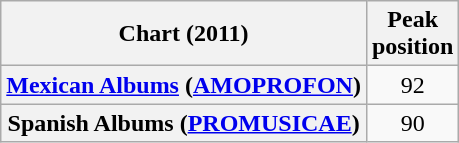<table class="wikitable sortable plainrowheaders" style="text-align:center">
<tr>
<th scope="col">Chart (2011)</th>
<th scope="col">Peak<br>position</th>
</tr>
<tr>
<th scope="row"><a href='#'>Mexican Albums</a> (<a href='#'>AMOPROFON</a>)</th>
<td>92</td>
</tr>
<tr>
<th scope="row">Spanish Albums (<a href='#'>PROMUSICAE</a>)</th>
<td>90</td>
</tr>
</table>
